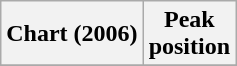<table class="wikitable">
<tr>
<th>Chart (2006)</th>
<th>Peak<br>position</th>
</tr>
<tr>
</tr>
</table>
